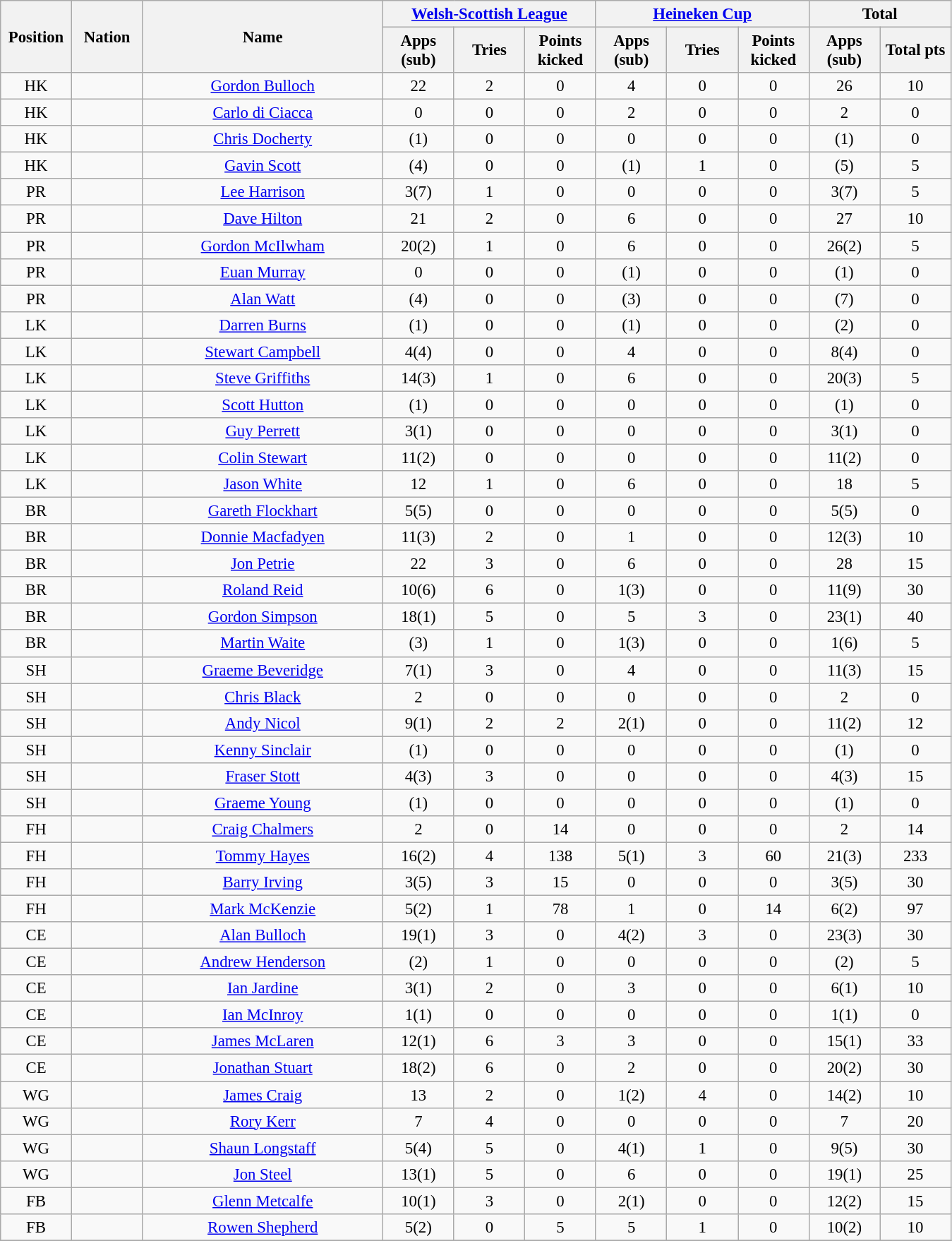<table class="wikitable" style="font-size: 95%; text-align: center;">
<tr>
<th rowspan=2 width=60>Position</th>
<th rowspan=2 width=60>Nation</th>
<th rowspan=2 width=220>Name</th>
<th colspan=3 width=150><a href='#'>Welsh-Scottish League</a></th>
<th colspan=3 width=150><a href='#'>Heineken Cup</a></th>
<th colspan=2>Total</th>
</tr>
<tr>
<th rowspan=1 style="width:60px;">Apps<br>(sub)</th>
<th rowspan=1 style="width:60px;">Tries</th>
<th rowspan=1 style="width:60px;">Points<br>kicked</th>
<th rowspan=1 style="width:60px;">Apps<br>(sub)</th>
<th rowspan=1 style="width:60px;">Tries</th>
<th rowspan=1 style="width:60px;">Points<br>kicked</th>
<th rowspan=1 style="width:60px;">Apps<br>(sub)</th>
<th rowspan=1 style="width:60px;">Total pts</th>
</tr>
<tr>
<td>HK</td>
<td></td>
<td><a href='#'>Gordon Bulloch</a></td>
<td>22</td>
<td>2</td>
<td>0</td>
<td>4</td>
<td>0</td>
<td>0</td>
<td>26</td>
<td>10</td>
</tr>
<tr>
<td>HK</td>
<td></td>
<td><a href='#'>Carlo di Ciacca</a></td>
<td>0</td>
<td>0</td>
<td>0</td>
<td>2</td>
<td>0</td>
<td>0</td>
<td>2</td>
<td>0</td>
</tr>
<tr>
<td>HK</td>
<td></td>
<td><a href='#'>Chris Docherty</a></td>
<td>(1)</td>
<td>0</td>
<td>0</td>
<td>0</td>
<td>0</td>
<td>0</td>
<td>(1)</td>
<td>0</td>
</tr>
<tr>
<td>HK</td>
<td></td>
<td><a href='#'>Gavin Scott</a></td>
<td>(4)</td>
<td>0</td>
<td>0</td>
<td>(1)</td>
<td>1</td>
<td>0</td>
<td>(5)</td>
<td>5</td>
</tr>
<tr>
<td>PR</td>
<td></td>
<td><a href='#'>Lee Harrison</a></td>
<td>3(7)</td>
<td>1</td>
<td>0</td>
<td>0</td>
<td>0</td>
<td>0</td>
<td>3(7)</td>
<td>5</td>
</tr>
<tr>
<td>PR</td>
<td></td>
<td><a href='#'>Dave Hilton</a></td>
<td>21</td>
<td>2</td>
<td>0</td>
<td>6</td>
<td>0</td>
<td>0</td>
<td>27</td>
<td>10</td>
</tr>
<tr>
<td>PR</td>
<td></td>
<td><a href='#'>Gordon McIlwham</a></td>
<td>20(2)</td>
<td>1</td>
<td>0</td>
<td>6</td>
<td>0</td>
<td>0</td>
<td>26(2)</td>
<td>5</td>
</tr>
<tr>
<td>PR</td>
<td></td>
<td><a href='#'>Euan Murray</a></td>
<td>0</td>
<td>0</td>
<td>0</td>
<td>(1)</td>
<td>0</td>
<td>0</td>
<td>(1)</td>
<td>0</td>
</tr>
<tr>
<td>PR</td>
<td></td>
<td><a href='#'>Alan Watt</a></td>
<td>(4)</td>
<td>0</td>
<td>0</td>
<td>(3)</td>
<td>0</td>
<td>0</td>
<td>(7)</td>
<td>0</td>
</tr>
<tr>
<td>LK</td>
<td></td>
<td><a href='#'>Darren Burns</a></td>
<td>(1)</td>
<td>0</td>
<td>0</td>
<td>(1)</td>
<td>0</td>
<td>0</td>
<td>(2)</td>
<td>0</td>
</tr>
<tr>
<td>LK</td>
<td></td>
<td><a href='#'>Stewart Campbell</a></td>
<td>4(4)</td>
<td>0</td>
<td>0</td>
<td>4</td>
<td>0</td>
<td>0</td>
<td>8(4)</td>
<td>0</td>
</tr>
<tr>
<td>LK</td>
<td></td>
<td><a href='#'>Steve Griffiths</a></td>
<td>14(3)</td>
<td>1</td>
<td>0</td>
<td>6</td>
<td>0</td>
<td>0</td>
<td>20(3)</td>
<td>5</td>
</tr>
<tr>
<td>LK</td>
<td></td>
<td><a href='#'>Scott Hutton</a></td>
<td>(1)</td>
<td>0</td>
<td>0</td>
<td>0</td>
<td>0</td>
<td>0</td>
<td>(1)</td>
<td>0</td>
</tr>
<tr>
<td>LK</td>
<td></td>
<td><a href='#'>Guy Perrett</a></td>
<td>3(1)</td>
<td>0</td>
<td>0</td>
<td>0</td>
<td>0</td>
<td>0</td>
<td>3(1)</td>
<td>0</td>
</tr>
<tr>
<td>LK</td>
<td></td>
<td><a href='#'>Colin Stewart</a></td>
<td>11(2)</td>
<td>0</td>
<td>0</td>
<td>0</td>
<td>0</td>
<td>0</td>
<td>11(2)</td>
<td>0</td>
</tr>
<tr>
<td>LK</td>
<td></td>
<td><a href='#'>Jason White</a></td>
<td>12</td>
<td>1</td>
<td>0</td>
<td>6</td>
<td>0</td>
<td>0</td>
<td>18</td>
<td>5</td>
</tr>
<tr>
<td>BR</td>
<td></td>
<td><a href='#'>Gareth Flockhart</a></td>
<td>5(5)</td>
<td>0</td>
<td>0</td>
<td>0</td>
<td>0</td>
<td>0</td>
<td>5(5)</td>
<td>0</td>
</tr>
<tr>
<td>BR</td>
<td></td>
<td><a href='#'>Donnie Macfadyen</a></td>
<td>11(3)</td>
<td>2</td>
<td>0</td>
<td>1</td>
<td>0</td>
<td>0</td>
<td>12(3)</td>
<td>10</td>
</tr>
<tr>
<td>BR</td>
<td></td>
<td><a href='#'>Jon Petrie</a></td>
<td>22</td>
<td>3</td>
<td>0</td>
<td>6</td>
<td>0</td>
<td>0</td>
<td>28</td>
<td>15</td>
</tr>
<tr>
<td>BR</td>
<td></td>
<td><a href='#'>Roland Reid</a></td>
<td>10(6)</td>
<td>6</td>
<td>0</td>
<td>1(3)</td>
<td>0</td>
<td>0</td>
<td>11(9)</td>
<td>30</td>
</tr>
<tr>
<td>BR</td>
<td></td>
<td><a href='#'>Gordon Simpson</a></td>
<td>18(1)</td>
<td>5</td>
<td>0</td>
<td>5</td>
<td>3</td>
<td>0</td>
<td>23(1)</td>
<td>40</td>
</tr>
<tr>
<td>BR</td>
<td></td>
<td><a href='#'>Martin Waite</a></td>
<td>(3)</td>
<td>1</td>
<td>0</td>
<td>1(3)</td>
<td>0</td>
<td>0</td>
<td>1(6)</td>
<td>5</td>
</tr>
<tr>
<td>SH</td>
<td></td>
<td><a href='#'>Graeme Beveridge</a></td>
<td>7(1)</td>
<td>3</td>
<td>0</td>
<td>4</td>
<td>0</td>
<td>0</td>
<td>11(3)</td>
<td>15</td>
</tr>
<tr>
<td>SH</td>
<td></td>
<td><a href='#'>Chris Black</a></td>
<td>2</td>
<td>0</td>
<td>0</td>
<td>0</td>
<td>0</td>
<td>0</td>
<td>2</td>
<td>0</td>
</tr>
<tr>
<td>SH</td>
<td></td>
<td><a href='#'>Andy Nicol</a></td>
<td>9(1)</td>
<td>2</td>
<td>2</td>
<td>2(1)</td>
<td>0</td>
<td>0</td>
<td>11(2)</td>
<td>12</td>
</tr>
<tr>
<td>SH</td>
<td></td>
<td><a href='#'>Kenny Sinclair</a></td>
<td>(1)</td>
<td>0</td>
<td>0</td>
<td>0</td>
<td>0</td>
<td>0</td>
<td>(1)</td>
<td>0</td>
</tr>
<tr>
<td>SH</td>
<td></td>
<td><a href='#'>Fraser Stott</a></td>
<td>4(3)</td>
<td>3</td>
<td>0</td>
<td>0</td>
<td>0</td>
<td>0</td>
<td>4(3)</td>
<td>15</td>
</tr>
<tr>
<td>SH</td>
<td></td>
<td><a href='#'>Graeme Young</a></td>
<td>(1)</td>
<td>0</td>
<td>0</td>
<td>0</td>
<td>0</td>
<td>0</td>
<td>(1)</td>
<td>0</td>
</tr>
<tr>
<td>FH</td>
<td></td>
<td><a href='#'>Craig Chalmers</a></td>
<td>2</td>
<td>0</td>
<td>14</td>
<td>0</td>
<td>0</td>
<td>0</td>
<td>2</td>
<td>14</td>
</tr>
<tr>
<td>FH</td>
<td></td>
<td><a href='#'>Tommy Hayes</a></td>
<td>16(2)</td>
<td>4</td>
<td>138</td>
<td>5(1)</td>
<td>3</td>
<td>60</td>
<td>21(3)</td>
<td>233</td>
</tr>
<tr>
<td>FH</td>
<td></td>
<td><a href='#'>Barry Irving</a></td>
<td>3(5)</td>
<td>3</td>
<td>15</td>
<td>0</td>
<td>0</td>
<td>0</td>
<td>3(5)</td>
<td>30</td>
</tr>
<tr>
<td>FH</td>
<td></td>
<td><a href='#'>Mark McKenzie</a></td>
<td>5(2)</td>
<td>1</td>
<td>78</td>
<td>1</td>
<td>0</td>
<td>14</td>
<td>6(2)</td>
<td>97</td>
</tr>
<tr>
<td>CE</td>
<td></td>
<td><a href='#'>Alan Bulloch</a></td>
<td>19(1)</td>
<td>3</td>
<td>0</td>
<td>4(2)</td>
<td>3</td>
<td>0</td>
<td>23(3)</td>
<td>30</td>
</tr>
<tr>
<td>CE</td>
<td></td>
<td><a href='#'>Andrew Henderson</a></td>
<td>(2)</td>
<td>1</td>
<td>0</td>
<td>0</td>
<td>0</td>
<td>0</td>
<td>(2)</td>
<td>5</td>
</tr>
<tr>
<td>CE</td>
<td></td>
<td><a href='#'>Ian Jardine</a></td>
<td>3(1)</td>
<td>2</td>
<td>0</td>
<td>3</td>
<td>0</td>
<td>0</td>
<td>6(1)</td>
<td>10</td>
</tr>
<tr>
<td>CE</td>
<td></td>
<td><a href='#'>Ian McInroy</a></td>
<td>1(1)</td>
<td>0</td>
<td>0</td>
<td>0</td>
<td>0</td>
<td>0</td>
<td>1(1)</td>
<td>0</td>
</tr>
<tr>
<td>CE</td>
<td></td>
<td><a href='#'>James McLaren</a></td>
<td>12(1)</td>
<td>6</td>
<td>3</td>
<td>3</td>
<td>0</td>
<td>0</td>
<td>15(1)</td>
<td>33</td>
</tr>
<tr>
<td>CE</td>
<td></td>
<td><a href='#'>Jonathan Stuart</a></td>
<td>18(2)</td>
<td>6</td>
<td>0</td>
<td>2</td>
<td>0</td>
<td>0</td>
<td>20(2)</td>
<td>30</td>
</tr>
<tr>
<td>WG</td>
<td></td>
<td><a href='#'>James Craig</a></td>
<td>13</td>
<td>2</td>
<td>0</td>
<td>1(2)</td>
<td>4</td>
<td>0</td>
<td>14(2)</td>
<td>10</td>
</tr>
<tr>
<td>WG</td>
<td></td>
<td><a href='#'>Rory Kerr</a></td>
<td>7</td>
<td>4</td>
<td>0</td>
<td>0</td>
<td>0</td>
<td>0</td>
<td>7</td>
<td>20</td>
</tr>
<tr>
<td>WG</td>
<td></td>
<td><a href='#'>Shaun Longstaff</a></td>
<td>5(4)</td>
<td>5</td>
<td>0</td>
<td>4(1)</td>
<td>1</td>
<td>0</td>
<td>9(5)</td>
<td>30</td>
</tr>
<tr>
<td>WG</td>
<td></td>
<td><a href='#'>Jon Steel</a></td>
<td>13(1)</td>
<td>5</td>
<td>0</td>
<td>6</td>
<td>0</td>
<td>0</td>
<td>19(1)</td>
<td>25</td>
</tr>
<tr>
<td>FB</td>
<td></td>
<td><a href='#'>Glenn Metcalfe</a></td>
<td>10(1)</td>
<td>3</td>
<td>0</td>
<td>2(1)</td>
<td>0</td>
<td>0</td>
<td>12(2)</td>
<td>15</td>
</tr>
<tr>
<td>FB</td>
<td></td>
<td><a href='#'>Rowen Shepherd</a></td>
<td>5(2)</td>
<td>0</td>
<td>5</td>
<td>5</td>
<td>1</td>
<td>0</td>
<td>10(2)</td>
<td>10</td>
</tr>
<tr>
</tr>
</table>
